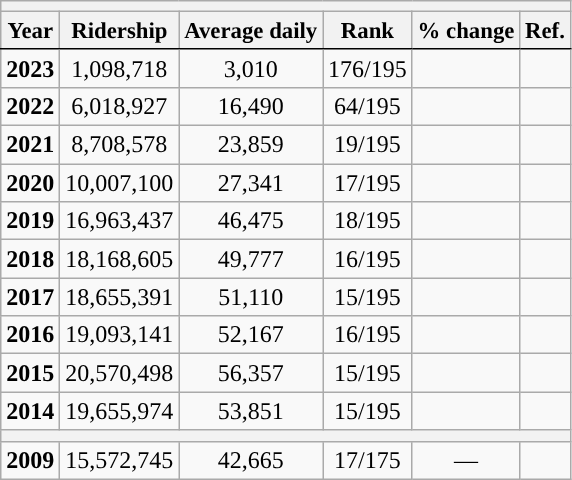<table class="wikitable sortable" style="text-align:right;">
<tr>
<th colspan="6" style="background-color:#"></th>
</tr>
<tr style="font-size:95%; text-align:center">
<th style="border-bottom:1px solid black">Year</th>
<th style="border-bottom:1px solid black">Ridership</th>
<th style="border-bottom:1px solid black">Average daily</th>
<th style="border-bottom:1px solid black">Rank</th>
<th style="border-bottom:1px solid black">% change</th>
<th style="border-bottom:1px solid black">Ref.</th>
</tr>
<tr style="text-align:center;">
<td><strong>2023</strong></td>
<td>1,098,718</td>
<td>3,010</td>
<td>176/195</td>
<td></td>
<td></td>
</tr>
<tr style="text-align:center;">
<td><strong>2022</strong></td>
<td>6,018,927</td>
<td>16,490</td>
<td>64/195</td>
<td></td>
<td></td>
</tr>
<tr style="text-align:center;">
<td><strong>2021</strong></td>
<td>8,708,578</td>
<td>23,859</td>
<td>19/195</td>
<td></td>
<td></td>
</tr>
<tr style="text-align:center;">
<td><strong>2020</strong></td>
<td>10,007,100</td>
<td>27,341</td>
<td>17/195</td>
<td></td>
<td></td>
</tr>
<tr style="text-align:center;">
<td><strong>2019</strong></td>
<td>16,963,437</td>
<td>46,475</td>
<td>18/195</td>
<td></td>
<td></td>
</tr>
<tr style="text-align:center;">
<td><strong>2018</strong></td>
<td>18,168,605</td>
<td>49,777</td>
<td>16/195</td>
<td></td>
<td></td>
</tr>
<tr style="text-align:center;">
<td><strong>2017</strong></td>
<td>18,655,391</td>
<td>51,110</td>
<td>15/195</td>
<td></td>
<td></td>
</tr>
<tr style="text-align:center;">
<td><strong>2016</strong></td>
<td>19,093,141</td>
<td>52,167</td>
<td>16/195</td>
<td></td>
<td></td>
</tr>
<tr style="text-align:center;">
<td><strong>2015</strong></td>
<td>20,570,498</td>
<td>56,357</td>
<td>15/195</td>
<td></td>
<td></td>
</tr>
<tr style="text-align:center;">
<td><strong>2014</strong></td>
<td>19,655,974</td>
<td>53,851</td>
<td>15/195</td>
<td></td>
<td></td>
</tr>
<tr>
<th colspan="6" style="background-color:#"></th>
</tr>
<tr style="text-align:center;">
<td><strong>2009</strong></td>
<td>15,572,745</td>
<td>42,665</td>
<td>17/175</td>
<td>—</td>
<td></td>
</tr>
</table>
